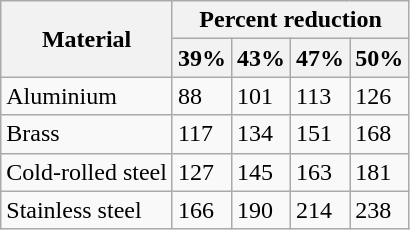<table class="wikitable">
<tr>
<th rowspan=2>Material</th>
<th colspan=4>Percent reduction</th>
</tr>
<tr>
<th>39%</th>
<th>43%</th>
<th>47%</th>
<th>50%</th>
</tr>
<tr>
<td>Aluminium</td>
<td>88</td>
<td>101</td>
<td>113</td>
<td>126</td>
</tr>
<tr>
<td>Brass</td>
<td>117</td>
<td>134</td>
<td>151</td>
<td>168</td>
</tr>
<tr>
<td>Cold-rolled steel</td>
<td>127</td>
<td>145</td>
<td>163</td>
<td>181</td>
</tr>
<tr>
<td>Stainless steel</td>
<td>166</td>
<td>190</td>
<td>214</td>
<td>238</td>
</tr>
</table>
